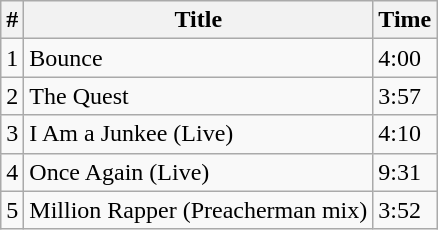<table class="wikitable">
<tr>
<th align="center">#</th>
<th align="center">Title</th>
<th align="center">Time</th>
</tr>
<tr>
<td>1</td>
<td>Bounce</td>
<td>4:00</td>
</tr>
<tr>
<td>2</td>
<td>The Quest</td>
<td>3:57</td>
</tr>
<tr>
<td>3</td>
<td>I Am a Junkee (Live)</td>
<td>4:10</td>
</tr>
<tr>
<td>4</td>
<td>Once Again (Live)</td>
<td>9:31</td>
</tr>
<tr>
<td>5</td>
<td>Million Rapper (Preacherman mix)</td>
<td>3:52</td>
</tr>
</table>
